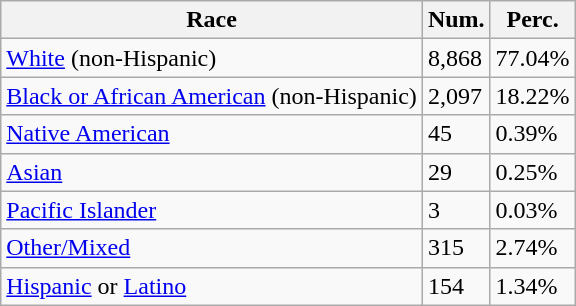<table class="wikitable">
<tr>
<th>Race</th>
<th>Num.</th>
<th>Perc.</th>
</tr>
<tr>
<td><a href='#'>White</a> (non-Hispanic)</td>
<td>8,868</td>
<td>77.04%</td>
</tr>
<tr>
<td><a href='#'>Black or African American</a> (non-Hispanic)</td>
<td>2,097</td>
<td>18.22%</td>
</tr>
<tr>
<td><a href='#'>Native American</a></td>
<td>45</td>
<td>0.39%</td>
</tr>
<tr>
<td><a href='#'>Asian</a></td>
<td>29</td>
<td>0.25%</td>
</tr>
<tr>
<td><a href='#'>Pacific Islander</a></td>
<td>3</td>
<td>0.03%</td>
</tr>
<tr>
<td><a href='#'>Other/Mixed</a></td>
<td>315</td>
<td>2.74%</td>
</tr>
<tr>
<td><a href='#'>Hispanic</a> or <a href='#'>Latino</a></td>
<td>154</td>
<td>1.34%</td>
</tr>
</table>
